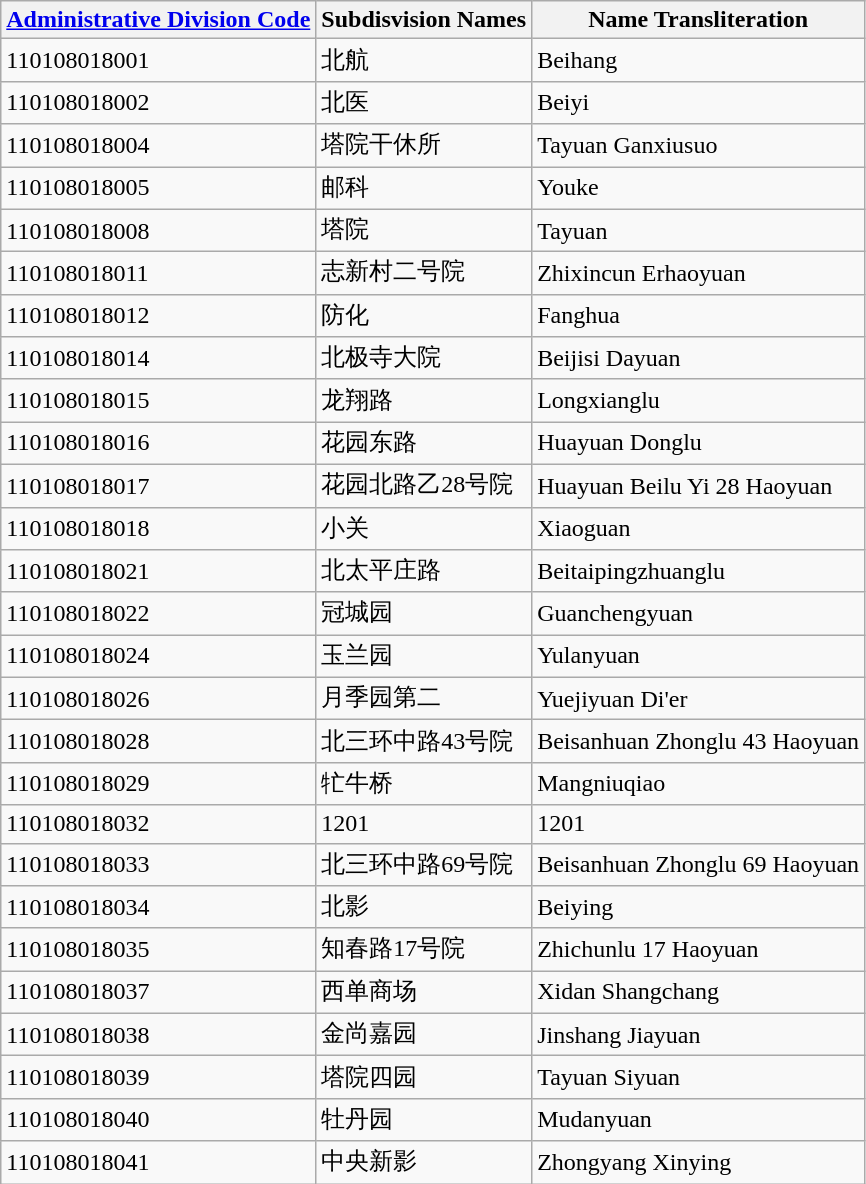<table class="wikitable sortable">
<tr>
<th><a href='#'>Administrative Division Code</a></th>
<th>Subdisvision Names</th>
<th>Name Transliteration</th>
</tr>
<tr>
<td>110108018001</td>
<td>北航</td>
<td>Beihang</td>
</tr>
<tr>
<td>110108018002</td>
<td>北医</td>
<td>Beiyi</td>
</tr>
<tr>
<td>110108018004</td>
<td>塔院干休所</td>
<td>Tayuan Ganxiusuo</td>
</tr>
<tr>
<td>110108018005</td>
<td>邮科</td>
<td>Youke</td>
</tr>
<tr>
<td>110108018008</td>
<td>塔院</td>
<td>Tayuan</td>
</tr>
<tr>
<td>110108018011</td>
<td>志新村二号院</td>
<td>Zhixincun Erhaoyuan</td>
</tr>
<tr>
<td>110108018012</td>
<td>防化</td>
<td>Fanghua</td>
</tr>
<tr>
<td>110108018014</td>
<td>北极寺大院</td>
<td>Beijisi Dayuan</td>
</tr>
<tr>
<td>110108018015</td>
<td>龙翔路</td>
<td>Longxianglu</td>
</tr>
<tr>
<td>110108018016</td>
<td>花园东路</td>
<td>Huayuan Donglu</td>
</tr>
<tr>
<td>110108018017</td>
<td>花园北路乙28号院</td>
<td>Huayuan Beilu Yi 28 Haoyuan</td>
</tr>
<tr>
<td>110108018018</td>
<td>小关</td>
<td>Xiaoguan</td>
</tr>
<tr>
<td>110108018021</td>
<td>北太平庄路</td>
<td>Beitaipingzhuanglu</td>
</tr>
<tr>
<td>110108018022</td>
<td>冠城园</td>
<td>Guanchengyuan</td>
</tr>
<tr>
<td>110108018024</td>
<td>玉兰园</td>
<td>Yulanyuan</td>
</tr>
<tr>
<td>110108018026</td>
<td>月季园第二</td>
<td>Yuejiyuan Di'er</td>
</tr>
<tr>
<td>110108018028</td>
<td>北三环中路43号院</td>
<td>Beisanhuan Zhonglu 43 Haoyuan</td>
</tr>
<tr>
<td>110108018029</td>
<td>牤牛桥</td>
<td>Mangniuqiao</td>
</tr>
<tr>
<td>110108018032</td>
<td>1201</td>
<td>1201</td>
</tr>
<tr>
<td>110108018033</td>
<td>北三环中路69号院</td>
<td>Beisanhuan Zhonglu 69 Haoyuan</td>
</tr>
<tr>
<td>110108018034</td>
<td>北影</td>
<td>Beiying</td>
</tr>
<tr>
<td>110108018035</td>
<td>知春路17号院</td>
<td>Zhichunlu 17 Haoyuan</td>
</tr>
<tr>
<td>110108018037</td>
<td>西单商场</td>
<td>Xidan Shangchang</td>
</tr>
<tr>
<td>110108018038</td>
<td>金尚嘉园</td>
<td>Jinshang Jiayuan</td>
</tr>
<tr>
<td>110108018039</td>
<td>塔院四园</td>
<td>Tayuan Siyuan</td>
</tr>
<tr>
<td>110108018040</td>
<td>牡丹园</td>
<td>Mudanyuan</td>
</tr>
<tr>
<td>110108018041</td>
<td>中央新影</td>
<td>Zhongyang Xinying</td>
</tr>
</table>
